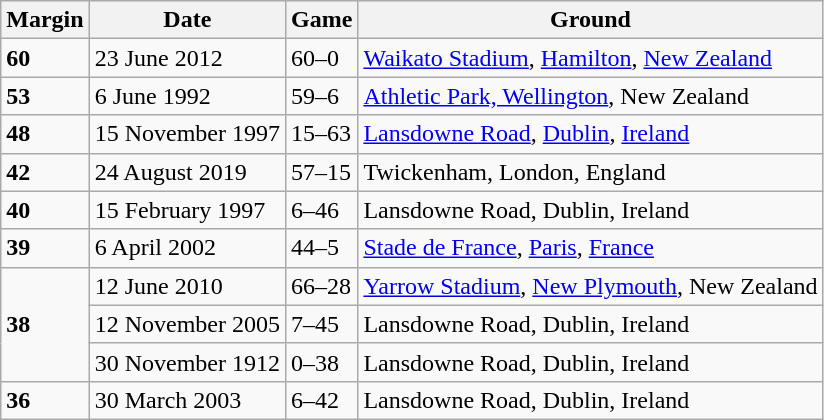<table class="wikitable">
<tr>
<th>Margin</th>
<th>Date</th>
<th>Game</th>
<th>Ground</th>
</tr>
<tr>
<td><strong>60</strong></td>
<td>23 June 2012</td>
<td> 60–0 </td>
<td><a href='#'>Waikato Stadium</a>, <a href='#'>Hamilton</a>, <a href='#'>New Zealand</a></td>
</tr>
<tr>
<td><strong>53</strong></td>
<td>6 June 1992</td>
<td> 59–6 </td>
<td><a href='#'>Athletic Park, Wellington</a>, New Zealand</td>
</tr>
<tr>
<td><strong>48</strong></td>
<td>15 November 1997</td>
<td> 15–63 </td>
<td><a href='#'>Lansdowne Road</a>, <a href='#'>Dublin</a>, <a href='#'>Ireland</a></td>
</tr>
<tr>
<td><strong>42</strong></td>
<td>24 August 2019</td>
<td> 57–15 </td>
<td>Twickenham, London, England</td>
</tr>
<tr>
<td><strong>40</strong></td>
<td>15 February 1997</td>
<td> 6–46 </td>
<td>Lansdowne Road, Dublin, Ireland</td>
</tr>
<tr>
<td><strong>39</strong></td>
<td>6 April 2002</td>
<td> 44–5 </td>
<td><a href='#'>Stade de France</a>, <a href='#'>Paris</a>, <a href='#'>France</a></td>
</tr>
<tr>
<td rowspan="3"><strong>38</strong></td>
<td>12 June 2010</td>
<td> 66–28 </td>
<td><a href='#'>Yarrow Stadium</a>, <a href='#'>New Plymouth</a>, New Zealand</td>
</tr>
<tr>
<td>12 November 2005</td>
<td> 7–45 </td>
<td>Lansdowne Road, Dublin, Ireland</td>
</tr>
<tr>
<td>30 November 1912</td>
<td> 0–38 </td>
<td>Lansdowne Road, Dublin, Ireland</td>
</tr>
<tr>
<td><strong>36</strong></td>
<td>30 March 2003</td>
<td> 6–42 </td>
<td>Lansdowne Road, Dublin, Ireland</td>
</tr>
</table>
